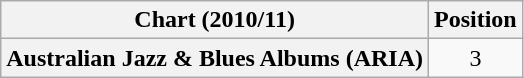<table class="wikitable plainrowheaders" style="text-align:center">
<tr>
<th scope="col">Chart (2010/11)</th>
<th scope="col">Position</th>
</tr>
<tr>
<th scope="row">Australian Jazz & Blues Albums (ARIA)</th>
<td>3</td>
</tr>
</table>
